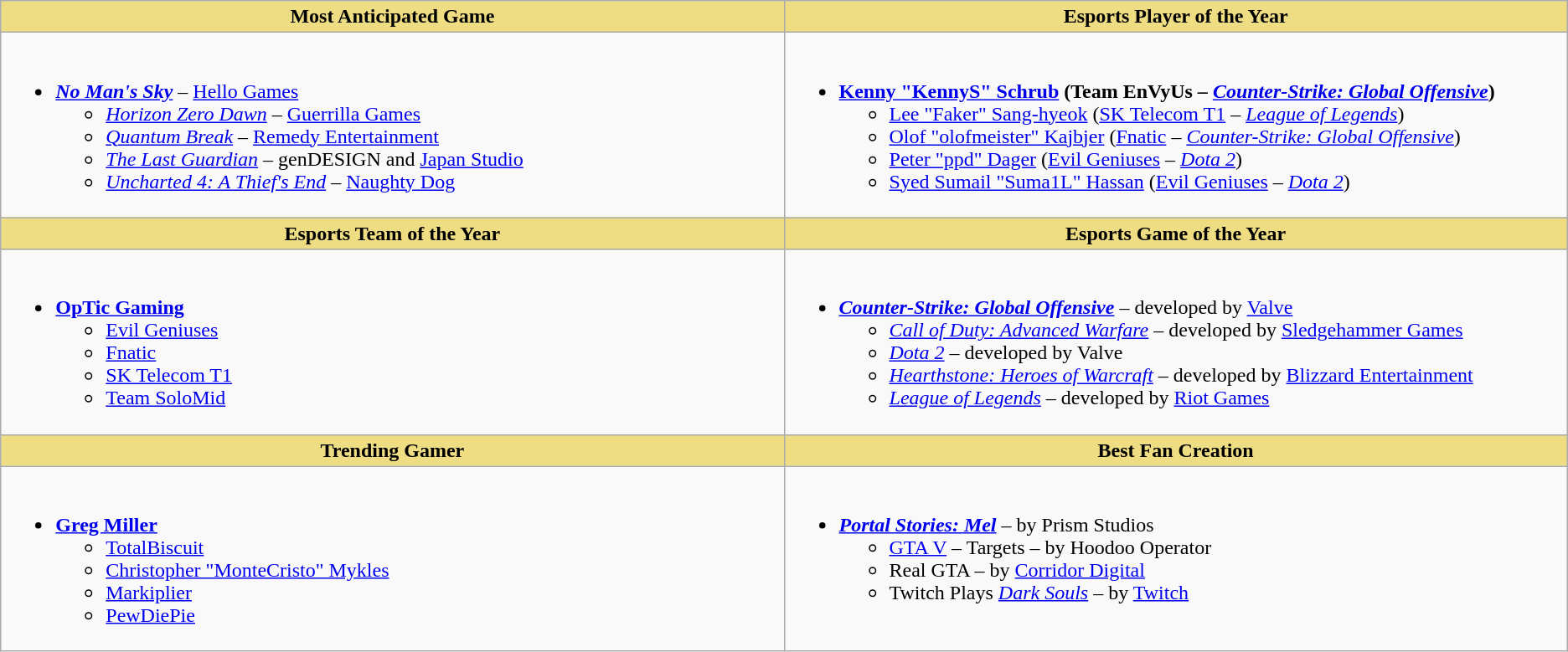<table class=wikitable>
<tr>
<th style="background:#eedd82; width:50%">Most Anticipated Game</th>
<th style="background:#eedd82; width:50%">Esports Player of the Year</th>
</tr>
<tr>
<td valign="top"><br><ul><li><strong><em><a href='#'>No Man's Sky</a></em></strong> – <a href='#'>Hello Games</a><ul><li><em><a href='#'>Horizon Zero Dawn</a></em> – <a href='#'>Guerrilla Games</a></li><li><em><a href='#'>Quantum Break</a></em> – <a href='#'>Remedy Entertainment</a></li><li><em><a href='#'>The Last Guardian</a></em> – genDESIGN and <a href='#'>Japan Studio</a></li><li><em><a href='#'>Uncharted 4: A Thief's End</a></em> – <a href='#'>Naughty Dog</a></li></ul></li></ul></td>
<td valign="top"><br><ul><li><strong><a href='#'>Kenny "KennyS" Schrub</a> (Team EnVyUs – <em><a href='#'>Counter-Strike: Global Offensive</a></em>)</strong><ul><li><a href='#'>Lee "Faker" Sang-hyeok</a> (<a href='#'>SK Telecom T1</a> – <em><a href='#'>League of Legends</a></em>)</li><li><a href='#'>Olof "olofmeister" Kajbjer</a> (<a href='#'>Fnatic</a> – <em><a href='#'>Counter-Strike: Global Offensive</a></em>)</li><li><a href='#'>Peter "ppd" Dager</a> (<a href='#'>Evil Geniuses</a> – <em><a href='#'>Dota 2</a></em>)</li><li><a href='#'>Syed Sumail "Suma1L" Hassan</a> (<a href='#'>Evil Geniuses</a> – <em><a href='#'>Dota 2</a></em>)</li></ul></li></ul></td>
</tr>
<tr>
<th style="background:#eedd82; width:50%">Esports Team of the Year</th>
<th style="background:#eedd82; width:50em;">Esports Game of the Year</th>
</tr>
<tr>
<td valign="top"><br><ul><li><strong><a href='#'>OpTic Gaming</a></strong><ul><li><a href='#'>Evil Geniuses</a></li><li><a href='#'>Fnatic</a></li><li><a href='#'>SK Telecom T1</a></li><li><a href='#'>Team SoloMid</a></li></ul></li></ul></td>
<td valign="top"><br><ul><li><strong><em><a href='#'>Counter-Strike: Global Offensive</a></em></strong> – developed by <a href='#'>Valve</a><ul><li><em><a href='#'>Call of Duty: Advanced Warfare</a></em> – developed by <a href='#'>Sledgehammer Games</a></li><li><em><a href='#'>Dota 2</a></em> – developed by Valve</li><li><em><a href='#'>Hearthstone: Heroes of Warcraft</a></em> – developed by <a href='#'>Blizzard Entertainment</a></li><li><em><a href='#'>League of Legends</a></em> – developed by <a href='#'>Riot Games</a></li></ul></li></ul></td>
</tr>
<tr>
<th style="background:#eedd82; width:50%">Trending Gamer</th>
<th style="background:#eedd82; width:50em;">Best Fan Creation</th>
</tr>
<tr>
<td valign="top"><br><ul><li><strong><a href='#'>Greg Miller</a></strong><ul><li><a href='#'>TotalBiscuit</a></li><li><a href='#'>Christopher "MonteCristo" Mykles</a></li><li><a href='#'>Markiplier</a></li><li><a href='#'>PewDiePie</a></li></ul></li></ul></td>
<td valign="top"><br><ul><li><strong><em><a href='#'>Portal Stories: Mel</a></em></strong> – by Prism Studios<ul><li><a href='#'>GTA V</a> – Targets – by Hoodoo Operator</li><li>Real GTA – by <a href='#'>Corridor Digital</a></li><li>Twitch Plays <em><a href='#'>Dark Souls</a></em> – by <a href='#'>Twitch</a></li></ul></li></ul></td>
</tr>
</table>
